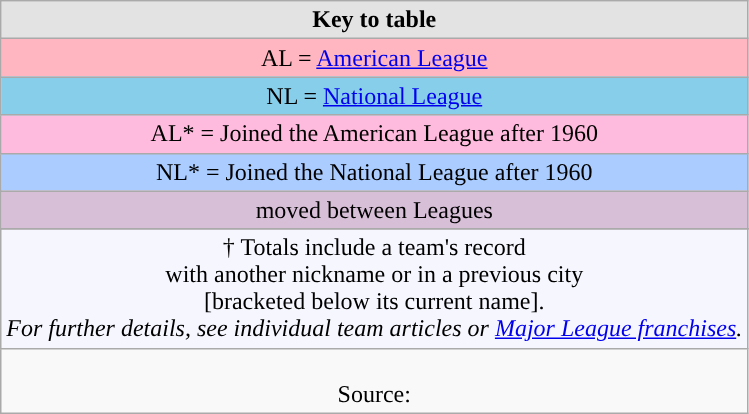<table class="wikitable" style=" margin-left:1em; text-align:center;">
<tr style="text-align:center;">
<td style="background:#e3e3e3;"><strong>Key to table</strong></td>
</tr>
<tr>
<td style="background:LightPink">AL = <a href='#'>American League</a></td>
</tr>
<tr>
<td style= "background: SkyBlue">NL = <a href='#'>National League</a></td>
</tr>
<tr>
<td style="background:#fbd">AL* = Joined the American League after 1960</td>
</tr>
<tr>
<td style="background:#acf">NL* = Joined the National League after 1960</td>
</tr>
<tr>
<td style="background:thistle">moved between Leagues</td>
</tr>
<tr>
</tr>
<tr style="background:#f6f6fe;">
<td>† Totals include a team's record<br> with another nickname or in a previous city<br>[bracketed below its current name].<br> <em>For further details, see individual team articles or <a href='#'>Major League franchises</a>.</em></td>
</tr>
<tr>
<td><br>Source: </td>
</tr>
</table>
